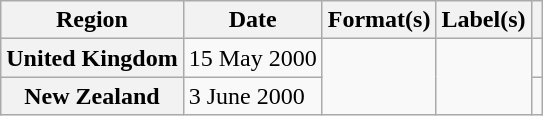<table class="wikitable plainrowheaders">
<tr>
<th scope="col">Region</th>
<th scope="col">Date</th>
<th scope="col">Format(s)</th>
<th scope="col">Label(s)</th>
<th scope="col"></th>
</tr>
<tr>
<th scope="row">United Kingdom</th>
<td>15 May 2000</td>
<td rowspan="2"></td>
<td rowspan="2"></td>
<td></td>
</tr>
<tr>
<th scope="row">New Zealand</th>
<td>3 June 2000</td>
<td></td>
</tr>
</table>
